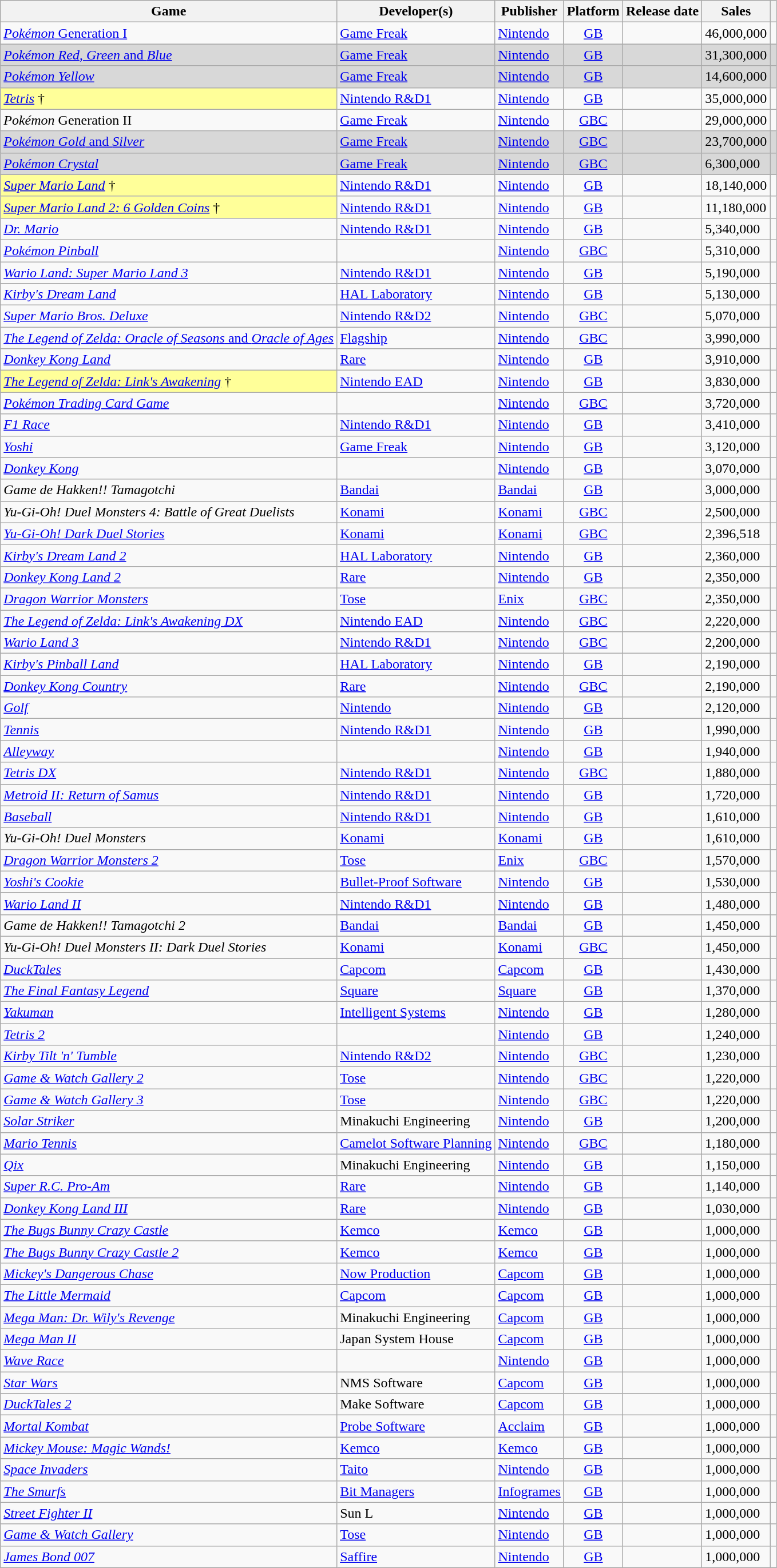<table class="wikitable sortable sticky-header static-row-numbers">
<tr class=static-row-header>
<th scope="col">Game</th>
<th scope="col">Developer(s)</th>
<th scope="col">Publisher</th>
<th scope="col">Platform</th>
<th scope="col">Release date</th>
<th scope="col">Sales</th>
<th scope="col" class="unsortable"></th>
</tr>
<tr>
<td><a href='#'><em>Pokémon</em> Generation I</a></td>
<td><a href='#'>Game Freak</a></td>
<td><a href='#'>Nintendo</a></td>
<td align="center"><a href='#'>GB</a></td>
<td></td>
<td>46,000,000</td>
<td align="center"></td>
</tr>
<tr class="static-row-numbers-norank" bgcolor="D8D8D8">
<td><a href='#'><em>Pokémon Red</em>, <em>Green</em> and <em>Blue</em></a></td>
<td><a href='#'>Game Freak</a></td>
<td><a href='#'>Nintendo</a></td>
<td align="center"><a href='#'>GB</a></td>
<td></td>
<td>31,300,000</td>
<td align="center"></td>
</tr>
<tr class="static-row-numbers-norank" bgcolor="D8D8D8">
<td><em><a href='#'>Pokémon Yellow</a></em></td>
<td><a href='#'>Game Freak</a></td>
<td><a href='#'>Nintendo</a></td>
<td align="center"><a href='#'>GB</a></td>
<td></td>
<td>14,600,000</td>
<td align="center"></td>
</tr>
<tr>
<td bgcolor="#FFFF99"><em><a href='#'>Tetris</a></em> †</td>
<td><a href='#'>Nintendo R&D1</a></td>
<td><a href='#'>Nintendo</a></td>
<td align="center"><a href='#'>GB</a></td>
<td></td>
<td>35,000,000</td>
<td align="center"></td>
</tr>
<tr>
<td><em>Pokémon</em> Generation II</td>
<td><a href='#'>Game Freak</a></td>
<td><a href='#'>Nintendo</a></td>
<td align="center"><a href='#'>GBC</a></td>
<td></td>
<td>29,000,000</td>
<td align="center"></td>
</tr>
<tr class="static-row-numbers-norank" bgcolor="D8D8D8">
<td><a href='#'><em>Pokémon Gold</em> and <em>Silver</em></a></td>
<td><a href='#'>Game Freak</a></td>
<td><a href='#'>Nintendo</a></td>
<td align="center"><a href='#'>GBC</a></td>
<td></td>
<td>23,700,000</td>
<td align="center"></td>
</tr>
<tr class="static-row-numbers-norank" bgcolor="D8D8D8">
<td><em><a href='#'>Pokémon Crystal</a></em></td>
<td><a href='#'>Game Freak</a></td>
<td><a href='#'>Nintendo</a></td>
<td align="center"><a href='#'>GBC</a></td>
<td></td>
<td>6,300,000</td>
<td align="center"></td>
</tr>
<tr>
<td bgcolor="#FFFF99"><em><a href='#'>Super Mario Land</a></em> †</td>
<td><a href='#'>Nintendo R&D1</a></td>
<td><a href='#'>Nintendo</a></td>
<td align="center"><a href='#'>GB</a></td>
<td></td>
<td>18,140,000</td>
<td align="center"></td>
</tr>
<tr>
<td bgcolor="#FFFF99"><em><a href='#'>Super Mario Land 2: 6 Golden Coins</a></em> †</td>
<td><a href='#'>Nintendo R&D1</a></td>
<td><a href='#'>Nintendo</a></td>
<td align="center"><a href='#'>GB</a></td>
<td></td>
<td>11,180,000</td>
<td align="center"></td>
</tr>
<tr>
<td><em><a href='#'>Dr. Mario</a></em></td>
<td><a href='#'>Nintendo R&D1</a></td>
<td><a href='#'>Nintendo</a></td>
<td align="center"><a href='#'>GB</a></td>
<td></td>
<td>5,340,000</td>
<td align="center"></td>
</tr>
<tr>
<td><em><a href='#'>Pokémon Pinball</a></em></td>
<td></td>
<td><a href='#'>Nintendo</a></td>
<td align="center"><a href='#'>GBC</a></td>
<td></td>
<td>5,310,000</td>
<td align="center"></td>
</tr>
<tr>
<td><em><a href='#'>Wario Land: Super Mario Land 3</a></em></td>
<td><a href='#'>Nintendo R&D1</a></td>
<td><a href='#'>Nintendo</a></td>
<td align="center"><a href='#'>GB</a></td>
<td></td>
<td>5,190,000</td>
<td align="center"></td>
</tr>
<tr>
<td><em><a href='#'>Kirby's Dream Land</a></em></td>
<td><a href='#'>HAL Laboratory</a></td>
<td><a href='#'>Nintendo</a></td>
<td align="center"><a href='#'>GB</a></td>
<td></td>
<td>5,130,000</td>
<td align="center"></td>
</tr>
<tr>
<td><em><a href='#'>Super Mario Bros. Deluxe</a></em></td>
<td><a href='#'>Nintendo R&D2</a></td>
<td><a href='#'>Nintendo</a></td>
<td align="center"><a href='#'>GBC</a></td>
<td></td>
<td>5,070,000</td>
<td align="center"></td>
</tr>
<tr>
<td><a href='#'><em>The Legend of Zelda: Oracle of Seasons</em> and <em>Oracle of Ages</em></a></td>
<td><a href='#'>Flagship</a></td>
<td><a href='#'>Nintendo</a></td>
<td align="center"><a href='#'>GBC</a></td>
<td></td>
<td>3,990,000</td>
<td align="center"></td>
</tr>
<tr>
<td><em><a href='#'>Donkey Kong Land</a></em></td>
<td><a href='#'>Rare</a></td>
<td><a href='#'>Nintendo</a></td>
<td align="center"><a href='#'>GB</a></td>
<td></td>
<td>3,910,000</td>
<td align="center"></td>
</tr>
<tr>
<td bgcolor="#FFFF99"><em><a href='#'>The Legend of Zelda: Link's Awakening</a></em> †</td>
<td><a href='#'>Nintendo EAD</a></td>
<td><a href='#'>Nintendo</a></td>
<td align="center"><a href='#'>GB</a></td>
<td></td>
<td>3,830,000</td>
<td align="center"></td>
</tr>
<tr>
<td><em><a href='#'>Pokémon Trading Card Game</a></em></td>
<td></td>
<td><a href='#'>Nintendo</a></td>
<td align="center"><a href='#'>GBC</a></td>
<td></td>
<td>3,720,000</td>
<td align="center"></td>
</tr>
<tr>
<td><em><a href='#'>F1 Race</a></em></td>
<td><a href='#'>Nintendo R&D1</a></td>
<td><a href='#'>Nintendo</a></td>
<td align="center"><a href='#'>GB</a></td>
<td></td>
<td>3,410,000</td>
<td align="center"></td>
</tr>
<tr>
<td><em><a href='#'>Yoshi</a></em></td>
<td><a href='#'>Game Freak</a></td>
<td><a href='#'>Nintendo</a></td>
<td align="center"><a href='#'>GB</a></td>
<td></td>
<td>3,120,000</td>
<td align="center"></td>
</tr>
<tr>
<td><em><a href='#'>Donkey Kong</a></em></td>
<td></td>
<td><a href='#'>Nintendo</a></td>
<td align="center"><a href='#'>GB</a></td>
<td></td>
<td>3,070,000</td>
<td align="center"></td>
</tr>
<tr>
<td><em>Game de Hakken!! Tamagotchi</em></td>
<td><a href='#'>Bandai</a></td>
<td><a href='#'>Bandai</a></td>
<td align="center"><a href='#'>GB</a></td>
<td></td>
<td>3,000,000</td>
<td align="center"></td>
</tr>
<tr>
<td><em>Yu-Gi-Oh! Duel Monsters 4: Battle of Great Duelists</em></td>
<td><a href='#'>Konami</a></td>
<td><a href='#'>Konami</a></td>
<td align="center"><a href='#'>GBC</a></td>
<td></td>
<td>2,500,000</td>
<td align="center"></td>
</tr>
<tr>
<td><em><a href='#'>Yu-Gi-Oh! Dark Duel Stories</a></em></td>
<td><a href='#'>Konami</a></td>
<td><a href='#'>Konami</a></td>
<td align="center"><a href='#'>GBC</a></td>
<td></td>
<td>2,396,518</td>
<td align="center"></td>
</tr>
<tr>
<td><em><a href='#'>Kirby's Dream Land 2</a></em></td>
<td><a href='#'>HAL Laboratory</a></td>
<td><a href='#'>Nintendo</a></td>
<td align="center"><a href='#'>GB</a></td>
<td></td>
<td>2,360,000</td>
<td align="center"></td>
</tr>
<tr>
<td><em><a href='#'>Donkey Kong Land 2</a></em></td>
<td><a href='#'>Rare</a></td>
<td><a href='#'>Nintendo</a></td>
<td align="center"><a href='#'>GB</a></td>
<td></td>
<td>2,350,000</td>
<td align="center"></td>
</tr>
<tr>
<td><em><a href='#'>Dragon Warrior Monsters</a></em></td>
<td><a href='#'>Tose</a></td>
<td><a href='#'>Enix</a></td>
<td align="center"><a href='#'>GBC</a></td>
<td></td>
<td>2,350,000</td>
<td align="center"></td>
</tr>
<tr>
<td><em><a href='#'>The Legend of Zelda: Link's Awakening DX</a></em></td>
<td><a href='#'>Nintendo EAD</a></td>
<td><a href='#'>Nintendo</a></td>
<td align="center"><a href='#'>GBC</a></td>
<td></td>
<td>2,220,000</td>
<td align="center"></td>
</tr>
<tr>
<td><em><a href='#'>Wario Land 3</a></em></td>
<td><a href='#'>Nintendo R&D1</a></td>
<td><a href='#'>Nintendo</a></td>
<td align="center"><a href='#'>GBC</a></td>
<td></td>
<td>2,200,000</td>
<td align="center"></td>
</tr>
<tr>
<td><em><a href='#'>Kirby's Pinball Land</a></em></td>
<td><a href='#'>HAL Laboratory</a></td>
<td><a href='#'>Nintendo</a></td>
<td align="center"><a href='#'>GB</a></td>
<td></td>
<td>2,190,000</td>
<td align="center"></td>
</tr>
<tr>
<td><em><a href='#'>Donkey Kong Country</a></em></td>
<td><a href='#'>Rare</a></td>
<td><a href='#'>Nintendo</a></td>
<td align="center"><a href='#'>GBC</a></td>
<td></td>
<td>2,190,000</td>
<td align="center"></td>
</tr>
<tr>
<td><em><a href='#'>Golf</a></em></td>
<td><a href='#'>Nintendo</a></td>
<td><a href='#'>Nintendo</a></td>
<td align="center"><a href='#'>GB</a></td>
<td></td>
<td>2,120,000</td>
<td align="center"></td>
</tr>
<tr>
<td><em><a href='#'>Tennis</a></em></td>
<td><a href='#'>Nintendo R&D1</a></td>
<td><a href='#'>Nintendo</a></td>
<td align="center"><a href='#'>GB</a></td>
<td></td>
<td>1,990,000</td>
<td align="center"></td>
</tr>
<tr>
<td><em><a href='#'>Alleyway</a></em></td>
<td></td>
<td><a href='#'>Nintendo</a></td>
<td align="center"><a href='#'>GB</a></td>
<td></td>
<td>1,940,000</td>
<td align="center"></td>
</tr>
<tr>
<td><em><a href='#'>Tetris DX</a></em></td>
<td><a href='#'>Nintendo R&D1</a></td>
<td><a href='#'>Nintendo</a></td>
<td align="center"><a href='#'>GBC</a></td>
<td></td>
<td>1,880,000</td>
<td align="center"></td>
</tr>
<tr>
<td><em><a href='#'>Metroid II: Return of Samus</a></em></td>
<td><a href='#'>Nintendo R&D1</a></td>
<td><a href='#'>Nintendo</a></td>
<td align="center"><a href='#'>GB</a></td>
<td></td>
<td>1,720,000</td>
<td align="center"></td>
</tr>
<tr>
<td><em><a href='#'>Baseball</a></em></td>
<td><a href='#'>Nintendo R&D1</a></td>
<td><a href='#'>Nintendo</a></td>
<td align="center"><a href='#'>GB</a></td>
<td></td>
<td>1,610,000</td>
<td align="center"></td>
</tr>
<tr>
<td><em>Yu-Gi-Oh! Duel Monsters</em></td>
<td><a href='#'>Konami</a></td>
<td><a href='#'>Konami</a></td>
<td align="center"><a href='#'>GB</a></td>
<td></td>
<td>1,610,000</td>
<td align="center"></td>
</tr>
<tr>
<td><em><a href='#'>Dragon Warrior Monsters 2</a></em></td>
<td><a href='#'>Tose</a></td>
<td><a href='#'>Enix</a></td>
<td align="center"><a href='#'>GBC</a></td>
<td></td>
<td>1,570,000</td>
<td align="center"></td>
</tr>
<tr>
<td><em><a href='#'>Yoshi's Cookie</a></em></td>
<td><a href='#'>Bullet-Proof Software</a></td>
<td><a href='#'>Nintendo</a></td>
<td align="center"><a href='#'>GB</a></td>
<td></td>
<td>1,530,000</td>
<td align="center"></td>
</tr>
<tr>
<td><em><a href='#'>Wario Land II</a></em></td>
<td><a href='#'>Nintendo R&D1</a></td>
<td><a href='#'>Nintendo</a></td>
<td align="center"><a href='#'>GB</a></td>
<td></td>
<td>1,480,000</td>
<td align="center"></td>
</tr>
<tr>
<td><em>Game de Hakken!! Tamagotchi 2</em></td>
<td><a href='#'>Bandai</a></td>
<td><a href='#'>Bandai</a></td>
<td align="center"><a href='#'>GB</a></td>
<td></td>
<td>1,450,000</td>
<td align="center"></td>
</tr>
<tr>
<td><em>Yu-Gi-Oh! Duel Monsters II: Dark Duel Stories</em></td>
<td><a href='#'>Konami</a></td>
<td><a href='#'>Konami</a></td>
<td align="center"><a href='#'>GBC</a></td>
<td></td>
<td>1,450,000</td>
<td align="center"></td>
</tr>
<tr>
<td><em><a href='#'>DuckTales</a></em></td>
<td><a href='#'>Capcom</a></td>
<td><a href='#'>Capcom</a></td>
<td align="center"><a href='#'>GB</a></td>
<td></td>
<td>1,430,000</td>
<td align="center"></td>
</tr>
<tr>
<td><em><a href='#'>The Final Fantasy Legend</a></em></td>
<td><a href='#'>Square</a></td>
<td><a href='#'>Square</a></td>
<td align="center"><a href='#'>GB</a></td>
<td></td>
<td>1,370,000</td>
<td align="center"></td>
</tr>
<tr>
<td><em><a href='#'>Yakuman</a></em></td>
<td><a href='#'>Intelligent Systems</a></td>
<td><a href='#'>Nintendo</a></td>
<td align="center"><a href='#'>GB</a></td>
<td></td>
<td>1,280,000</td>
<td align="center"></td>
</tr>
<tr>
<td><em><a href='#'>Tetris 2</a></em></td>
<td></td>
<td><a href='#'>Nintendo</a></td>
<td align="center"><a href='#'>GB</a></td>
<td></td>
<td>1,240,000</td>
<td align="center"></td>
</tr>
<tr>
<td><em><a href='#'>Kirby Tilt 'n' Tumble</a></em></td>
<td><a href='#'>Nintendo R&D2</a></td>
<td><a href='#'>Nintendo</a></td>
<td align="center"><a href='#'>GBC</a></td>
<td></td>
<td>1,230,000</td>
<td align="center"></td>
</tr>
<tr>
<td><em><a href='#'>Game & Watch Gallery 2</a></em></td>
<td><a href='#'>Tose</a></td>
<td><a href='#'>Nintendo</a></td>
<td align="center"><a href='#'>GBC</a></td>
<td></td>
<td>1,220,000</td>
<td align="center"></td>
</tr>
<tr>
<td><em><a href='#'>Game & Watch Gallery 3</a></em></td>
<td><a href='#'>Tose</a></td>
<td><a href='#'>Nintendo</a></td>
<td align="center"><a href='#'>GBC</a></td>
<td></td>
<td>1,220,000</td>
<td align="center"></td>
</tr>
<tr>
<td><em><a href='#'>Solar Striker</a></em></td>
<td>Minakuchi Engineering</td>
<td><a href='#'>Nintendo</a></td>
<td align="center"><a href='#'>GB</a></td>
<td></td>
<td>1,200,000</td>
<td align="center"></td>
</tr>
<tr>
<td><em><a href='#'>Mario Tennis</a></em></td>
<td><a href='#'>Camelot Software Planning</a></td>
<td><a href='#'>Nintendo</a></td>
<td align="center"><a href='#'>GBC</a></td>
<td></td>
<td>1,180,000</td>
<td align="center"></td>
</tr>
<tr>
<td><em><a href='#'>Qix</a></em></td>
<td>Minakuchi Engineering</td>
<td><a href='#'>Nintendo</a></td>
<td align="center"><a href='#'>GB</a></td>
<td></td>
<td>1,150,000</td>
<td align="center"></td>
</tr>
<tr>
<td><em><a href='#'>Super R.C. Pro-Am</a></em></td>
<td><a href='#'>Rare</a></td>
<td><a href='#'>Nintendo</a></td>
<td align="center"><a href='#'>GB</a></td>
<td></td>
<td>1,140,000</td>
<td align="center"></td>
</tr>
<tr>
<td><em><a href='#'>Donkey Kong Land III</a></em></td>
<td><a href='#'>Rare</a></td>
<td><a href='#'>Nintendo</a></td>
<td align="center"><a href='#'>GB</a></td>
<td></td>
<td>1,030,000</td>
<td align="center"></td>
</tr>
<tr>
<td><em><a href='#'>The Bugs Bunny Crazy Castle</a></em></td>
<td><a href='#'>Kemco</a></td>
<td><a href='#'>Kemco</a></td>
<td align="center"><a href='#'>GB</a></td>
<td></td>
<td>1,000,000</td>
<td align="center"></td>
</tr>
<tr>
<td><em><a href='#'>The Bugs Bunny Crazy Castle 2</a></em></td>
<td><a href='#'>Kemco</a></td>
<td><a href='#'>Kemco</a></td>
<td align="center"><a href='#'>GB</a></td>
<td></td>
<td>1,000,000</td>
<td align="center"></td>
</tr>
<tr>
<td><em><a href='#'>Mickey's Dangerous Chase</a></em></td>
<td><a href='#'>Now Production</a></td>
<td><a href='#'>Capcom</a></td>
<td align="center"><a href='#'>GB</a></td>
<td></td>
<td>1,000,000</td>
<td align="center"></td>
</tr>
<tr>
<td><em><a href='#'>The Little Mermaid</a></em></td>
<td><a href='#'>Capcom</a></td>
<td><a href='#'>Capcom</a></td>
<td align="center"><a href='#'>GB</a></td>
<td></td>
<td>1,000,000</td>
<td align="center"></td>
</tr>
<tr>
<td><em><a href='#'>Mega Man: Dr. Wily's Revenge</a></em></td>
<td>Minakuchi Engineering</td>
<td><a href='#'>Capcom</a></td>
<td align="center"><a href='#'>GB</a></td>
<td></td>
<td>1,000,000</td>
<td align="center"></td>
</tr>
<tr>
<td><em><a href='#'>Mega Man II</a></em></td>
<td>Japan System House</td>
<td><a href='#'>Capcom</a></td>
<td align="center"><a href='#'>GB</a></td>
<td></td>
<td>1,000,000</td>
<td align="center"></td>
</tr>
<tr>
<td><em><a href='#'>Wave Race</a></em></td>
<td></td>
<td><a href='#'>Nintendo</a></td>
<td align="center"><a href='#'>GB</a></td>
<td></td>
<td>1,000,000</td>
<td align="center"></td>
</tr>
<tr>
<td><em><a href='#'>Star Wars</a></em></td>
<td>NMS Software</td>
<td><a href='#'>Capcom</a></td>
<td align="center"><a href='#'>GB</a></td>
<td></td>
<td>1,000,000</td>
<td align="center"></td>
</tr>
<tr>
<td><em><a href='#'>DuckTales 2</a></em></td>
<td>Make Software</td>
<td><a href='#'>Capcom</a></td>
<td align="center"><a href='#'>GB</a></td>
<td></td>
<td>1,000,000</td>
<td align="center"></td>
</tr>
<tr>
<td><em><a href='#'>Mortal Kombat</a></em></td>
<td><a href='#'>Probe Software</a></td>
<td><a href='#'>Acclaim</a></td>
<td align="center"><a href='#'>GB</a></td>
<td></td>
<td>1,000,000</td>
<td align="center"></td>
</tr>
<tr>
<td><em><a href='#'>Mickey Mouse: Magic Wands!</a></em></td>
<td><a href='#'>Kemco</a></td>
<td><a href='#'>Kemco</a></td>
<td align="center"><a href='#'>GB</a></td>
<td></td>
<td>1,000,000</td>
<td align="center"></td>
</tr>
<tr>
<td><em><a href='#'>Space Invaders</a></em></td>
<td><a href='#'>Taito</a></td>
<td><a href='#'>Nintendo</a></td>
<td align="center"><a href='#'>GB</a></td>
<td></td>
<td>1,000,000</td>
<td align="center"></td>
</tr>
<tr>
<td><em><a href='#'>The Smurfs</a></em></td>
<td><a href='#'>Bit Managers</a></td>
<td><a href='#'>Infogrames</a></td>
<td align="center"><a href='#'>GB</a></td>
<td></td>
<td>1,000,000</td>
<td align="center"></td>
</tr>
<tr>
<td><em><a href='#'>Street Fighter II</a></em></td>
<td>Sun L</td>
<td><a href='#'>Nintendo</a></td>
<td align="center"><a href='#'>GB</a></td>
<td></td>
<td>1,000,000</td>
<td align="center"></td>
</tr>
<tr>
<td><em><a href='#'>Game & Watch Gallery</a></em></td>
<td><a href='#'>Tose</a></td>
<td><a href='#'>Nintendo</a></td>
<td align="center"><a href='#'>GB</a></td>
<td></td>
<td>1,000,000</td>
<td align="center"></td>
</tr>
<tr>
<td><em><a href='#'>James Bond 007</a></em></td>
<td><a href='#'>Saffire</a></td>
<td><a href='#'>Nintendo</a></td>
<td align="center"><a href='#'>GB</a></td>
<td></td>
<td>1,000,000</td>
<td align="center"></td>
</tr>
</table>
